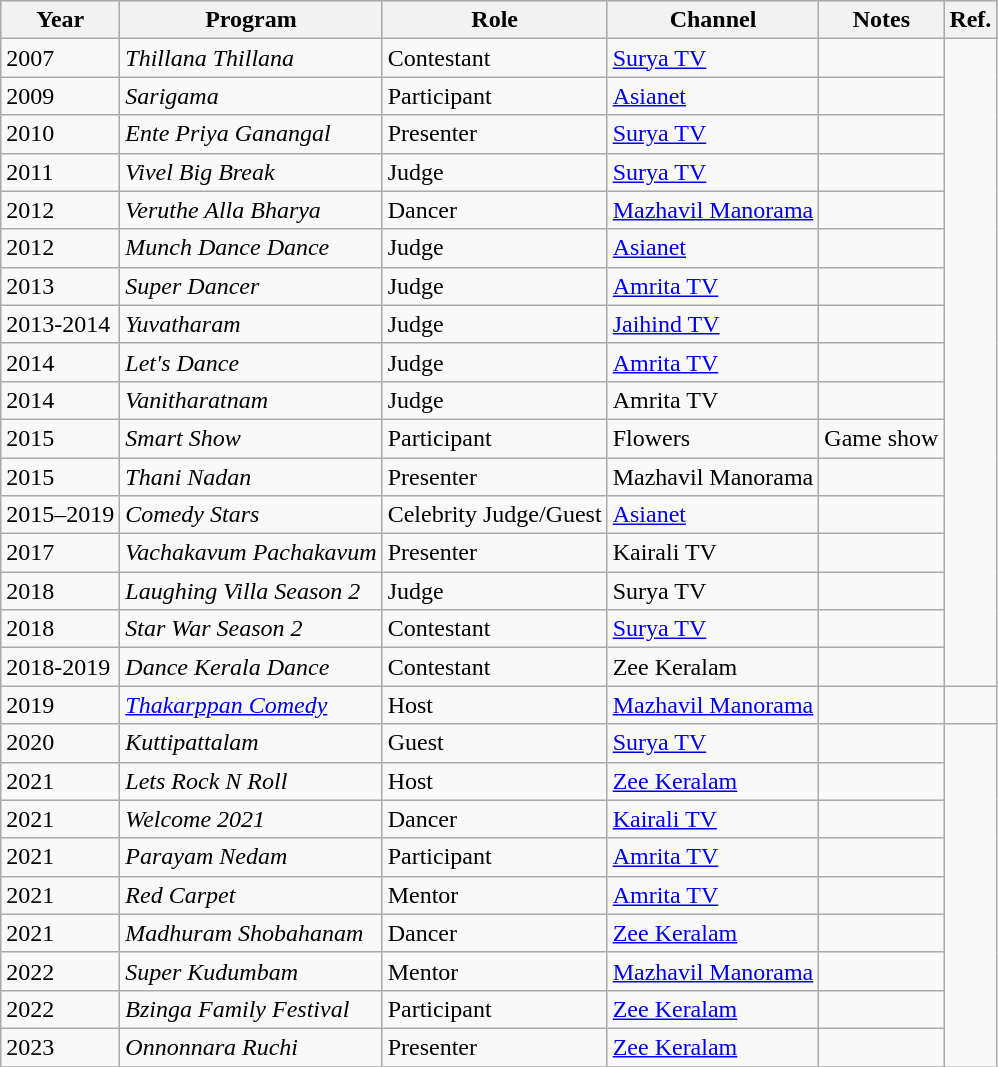<table class="wikitable">
<tr style="background:#ccc; text-align:center;">
<th>Year</th>
<th>Program</th>
<th>Role</th>
<th>Channel</th>
<th>Notes</th>
<th>Ref.</th>
</tr>
<tr>
<td>2007</td>
<td><em>Thillana Thillana</em></td>
<td>Contestant</td>
<td><a href='#'>Surya TV</a></td>
<td></td>
</tr>
<tr>
<td>2009</td>
<td><em>Sarigama</em></td>
<td>Participant</td>
<td><a href='#'>Asianet</a></td>
<td></td>
</tr>
<tr>
<td>2010</td>
<td><em>Ente Priya Ganangal</em></td>
<td>Presenter</td>
<td><a href='#'>Surya TV</a></td>
<td></td>
</tr>
<tr>
<td>2011</td>
<td><em>Vivel Big Break</em></td>
<td>Judge</td>
<td><a href='#'>Surya TV</a></td>
<td></td>
</tr>
<tr>
<td>2012</td>
<td><em>Veruthe Alla Bharya</em></td>
<td>Dancer</td>
<td><a href='#'>Mazhavil Manorama</a></td>
<td></td>
</tr>
<tr>
<td>2012</td>
<td><em>Munch Dance Dance</em></td>
<td>Judge</td>
<td><a href='#'>Asianet</a></td>
<td></td>
</tr>
<tr>
<td>2013</td>
<td><em>Super Dancer</em></td>
<td>Judge</td>
<td><a href='#'>Amrita TV</a></td>
<td></td>
</tr>
<tr>
<td>2013-2014</td>
<td><em>Yuvatharam</em></td>
<td>Judge</td>
<td><a href='#'>Jaihind TV</a></td>
<td></td>
</tr>
<tr>
<td>2014</td>
<td><em>Let's Dance</em></td>
<td>Judge</td>
<td><a href='#'>Amrita TV</a></td>
<td></td>
</tr>
<tr>
<td>2014</td>
<td><em>Vanitharatnam</em></td>
<td>Judge</td>
<td>Amrita TV</td>
<td></td>
</tr>
<tr>
<td>2015</td>
<td><em>Smart Show</em></td>
<td>Participant</td>
<td>Flowers</td>
<td>Game show</td>
</tr>
<tr>
<td>2015</td>
<td><em>Thani Nadan</em></td>
<td>Presenter</td>
<td>Mazhavil Manorama</td>
<td></td>
</tr>
<tr>
<td>2015–2019</td>
<td><em>Comedy Stars</em></td>
<td>Celebrity Judge/Guest</td>
<td><a href='#'>Asianet</a></td>
<td></td>
</tr>
<tr>
<td>2017</td>
<td><em>Vachakavum Pachakavum</em></td>
<td>Presenter</td>
<td>Kairali TV</td>
<td></td>
</tr>
<tr>
<td>2018</td>
<td><em>Laughing Villa Season 2</em></td>
<td>Judge</td>
<td>Surya TV</td>
<td></td>
</tr>
<tr>
<td>2018</td>
<td><em>Star War Season 2</em></td>
<td>Contestant</td>
<td><a href='#'>Surya TV</a></td>
<td></td>
</tr>
<tr>
<td>2018-2019</td>
<td><em>Dance Kerala Dance</em></td>
<td>Contestant</td>
<td>Zee Keralam</td>
<td></td>
</tr>
<tr>
<td>2019</td>
<td><em><a href='#'>Thakarppan Comedy</a></em></td>
<td>Host</td>
<td><a href='#'>Mazhavil Manorama</a></td>
<td></td>
<td></td>
</tr>
<tr>
<td>2020</td>
<td><em>Kuttipattalam</em></td>
<td>Guest</td>
<td><a href='#'>Surya TV</a></td>
<td></td>
</tr>
<tr>
<td>2021</td>
<td><em>Lets Rock N Roll</em></td>
<td>Host</td>
<td><a href='#'>Zee Keralam</a></td>
<td></td>
</tr>
<tr>
<td>2021</td>
<td><em>Welcome 2021</em></td>
<td>Dancer</td>
<td><a href='#'>Kairali TV</a></td>
<td></td>
</tr>
<tr>
<td>2021</td>
<td><em>Parayam Nedam</em></td>
<td>Participant</td>
<td><a href='#'>Amrita TV</a></td>
<td></td>
</tr>
<tr>
<td>2021</td>
<td><em>Red Carpet</em></td>
<td>Mentor</td>
<td><a href='#'>Amrita TV</a></td>
<td></td>
</tr>
<tr>
<td>2021</td>
<td><em>Madhuram Shobahanam</em></td>
<td>Dancer</td>
<td><a href='#'>Zee Keralam</a></td>
<td></td>
</tr>
<tr>
<td>2022</td>
<td><em>Super Kudumbam</em></td>
<td>Mentor</td>
<td><a href='#'>Mazhavil Manorama</a></td>
<td></td>
</tr>
<tr>
<td>2022</td>
<td><em>Bzinga Family Festival</em></td>
<td>Participant</td>
<td><a href='#'>Zee Keralam</a></td>
<td></td>
</tr>
<tr>
<td>2023</td>
<td><em>Onnonnara Ruchi</em></td>
<td>Presenter</td>
<td><a href='#'>Zee Keralam</a></td>
<td></td>
</tr>
<tr>
</tr>
</table>
